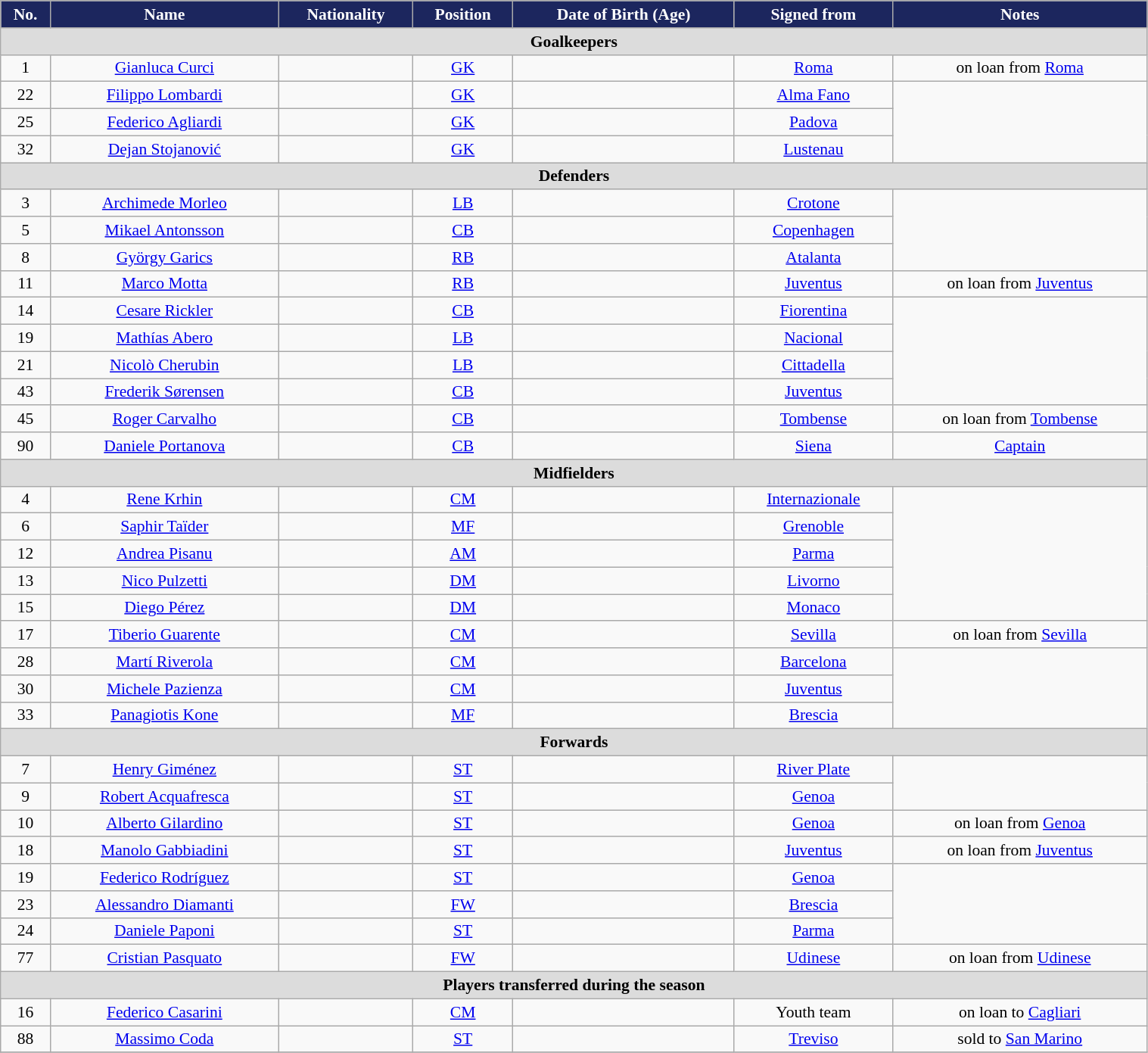<table class="wikitable" style="text-align: center; font-size:90%" width=80%>
<tr>
<th style="background: #1c265e; color:white" align=center>No.</th>
<th style="background: #1c265e; color:white" align=center>Name</th>
<th style="background: #1c265e; color:white" align=center>Nationality</th>
<th style="background: #1c265e; color:white" align=center>Position</th>
<th style="background: #1c265e; color:white" align=center>Date of Birth (Age)</th>
<th style="background: #1c265e; color:white" align=center>Signed from</th>
<th style="background: #1c265e; color:white" align=center>Notes</th>
</tr>
<tr>
<th colspan=7 style="background: #DCDCDC" align=center>Goalkeepers</th>
</tr>
<tr>
<td>1</td>
<td><a href='#'>Gianluca Curci</a></td>
<td></td>
<td><a href='#'>GK</a></td>
<td></td>
<td><a href='#'>Roma</a></td>
<td>on loan from <a href='#'>Roma</a></td>
</tr>
<tr>
<td>22</td>
<td><a href='#'>Filippo Lombardi</a></td>
<td></td>
<td><a href='#'>GK</a></td>
<td></td>
<td><a href='#'>Alma Fano</a></td>
</tr>
<tr>
<td>25</td>
<td><a href='#'>Federico Agliardi</a></td>
<td></td>
<td><a href='#'>GK</a></td>
<td></td>
<td><a href='#'>Padova</a></td>
</tr>
<tr>
<td>32</td>
<td><a href='#'>Dejan Stojanović</a></td>
<td></td>
<td><a href='#'>GK</a></td>
<td></td>
<td> <a href='#'>Lustenau</a></td>
</tr>
<tr>
<th colspan=7 style="background: #DCDCDC" align=center>Defenders</th>
</tr>
<tr>
<td>3</td>
<td><a href='#'>Archimede Morleo</a></td>
<td></td>
<td><a href='#'>LB</a></td>
<td></td>
<td><a href='#'>Crotone</a></td>
</tr>
<tr>
<td>5</td>
<td><a href='#'>Mikael Antonsson</a></td>
<td></td>
<td><a href='#'>CB</a></td>
<td></td>
<td> <a href='#'>Copenhagen</a></td>
</tr>
<tr>
<td>8</td>
<td><a href='#'>György Garics</a></td>
<td></td>
<td><a href='#'>RB</a></td>
<td></td>
<td><a href='#'>Atalanta</a></td>
</tr>
<tr>
<td>11</td>
<td><a href='#'>Marco Motta</a></td>
<td></td>
<td><a href='#'>RB</a></td>
<td></td>
<td><a href='#'>Juventus</a></td>
<td>on loan from <a href='#'>Juventus</a></td>
</tr>
<tr>
<td>14</td>
<td><a href='#'>Cesare Rickler</a></td>
<td></td>
<td><a href='#'>CB</a></td>
<td></td>
<td><a href='#'>Fiorentina</a></td>
</tr>
<tr>
<td>19</td>
<td><a href='#'>Mathías Abero</a></td>
<td></td>
<td><a href='#'>LB</a></td>
<td></td>
<td> <a href='#'>Nacional</a></td>
</tr>
<tr>
<td>21</td>
<td><a href='#'>Nicolò Cherubin</a></td>
<td></td>
<td><a href='#'>LB</a></td>
<td></td>
<td><a href='#'>Cittadella</a></td>
</tr>
<tr>
<td>43</td>
<td><a href='#'>Frederik Sørensen</a></td>
<td></td>
<td><a href='#'>CB</a></td>
<td></td>
<td><a href='#'>Juventus</a></td>
</tr>
<tr>
<td>45</td>
<td><a href='#'>Roger Carvalho</a></td>
<td></td>
<td><a href='#'>CB</a></td>
<td></td>
<td> <a href='#'>Tombense</a></td>
<td>on loan from <a href='#'>Tombense</a></td>
</tr>
<tr>
<td>90</td>
<td><a href='#'>Daniele Portanova</a></td>
<td></td>
<td><a href='#'>CB</a></td>
<td></td>
<td><a href='#'>Siena</a></td>
<td><a href='#'>Captain</a></td>
</tr>
<tr>
<th colspan=7 style="background: #DCDCDC" align=center>Midfielders</th>
</tr>
<tr>
<td>4</td>
<td><a href='#'>Rene Krhin</a></td>
<td></td>
<td><a href='#'>CM</a></td>
<td></td>
<td><a href='#'>Internazionale</a></td>
</tr>
<tr>
<td>6</td>
<td><a href='#'>Saphir Taïder</a></td>
<td></td>
<td><a href='#'>MF</a></td>
<td></td>
<td> <a href='#'>Grenoble</a></td>
</tr>
<tr>
<td>12</td>
<td><a href='#'>Andrea Pisanu</a></td>
<td></td>
<td><a href='#'>AM</a></td>
<td></td>
<td><a href='#'>Parma</a></td>
</tr>
<tr>
<td>13</td>
<td><a href='#'>Nico Pulzetti</a></td>
<td></td>
<td><a href='#'>DM</a></td>
<td></td>
<td><a href='#'>Livorno</a></td>
</tr>
<tr>
<td>15</td>
<td><a href='#'>Diego Pérez</a></td>
<td></td>
<td><a href='#'>DM</a></td>
<td></td>
<td> <a href='#'>Monaco</a></td>
</tr>
<tr>
<td>17</td>
<td><a href='#'>Tiberio Guarente</a></td>
<td></td>
<td><a href='#'>CM</a></td>
<td></td>
<td> <a href='#'>Sevilla</a></td>
<td>on loan from <a href='#'>Sevilla</a></td>
</tr>
<tr>
<td>28</td>
<td><a href='#'>Martí Riverola</a></td>
<td></td>
<td><a href='#'>CM</a></td>
<td></td>
<td> <a href='#'>Barcelona</a></td>
</tr>
<tr>
<td>30</td>
<td><a href='#'>Michele Pazienza</a></td>
<td></td>
<td><a href='#'>CM</a></td>
<td></td>
<td><a href='#'>Juventus</a></td>
</tr>
<tr>
<td>33</td>
<td><a href='#'>Panagiotis Kone</a></td>
<td></td>
<td><a href='#'>MF</a></td>
<td></td>
<td><a href='#'>Brescia</a></td>
</tr>
<tr>
<th colspan=7 style="background: #DCDCDC" align=center>Forwards</th>
</tr>
<tr>
<td>7</td>
<td><a href='#'>Henry Giménez</a></td>
<td></td>
<td><a href='#'>ST</a></td>
<td></td>
<td> <a href='#'>River Plate</a></td>
</tr>
<tr>
<td>9</td>
<td><a href='#'>Robert Acquafresca</a></td>
<td></td>
<td><a href='#'>ST</a></td>
<td></td>
<td><a href='#'>Genoa</a></td>
</tr>
<tr>
<td>10</td>
<td><a href='#'>Alberto Gilardino</a></td>
<td></td>
<td><a href='#'>ST</a></td>
<td></td>
<td><a href='#'>Genoa</a></td>
<td>on loan from <a href='#'>Genoa</a></td>
</tr>
<tr>
<td>18</td>
<td><a href='#'>Manolo Gabbiadini</a></td>
<td></td>
<td><a href='#'>ST</a></td>
<td></td>
<td><a href='#'>Juventus</a></td>
<td>on loan from <a href='#'>Juventus</a></td>
</tr>
<tr>
<td>19</td>
<td><a href='#'>Federico Rodríguez</a></td>
<td></td>
<td><a href='#'>ST</a></td>
<td></td>
<td><a href='#'>Genoa</a></td>
</tr>
<tr>
<td>23</td>
<td><a href='#'>Alessandro Diamanti</a></td>
<td></td>
<td><a href='#'>FW</a></td>
<td></td>
<td><a href='#'>Brescia</a></td>
</tr>
<tr>
<td>24</td>
<td><a href='#'>Daniele Paponi</a></td>
<td></td>
<td><a href='#'>ST</a></td>
<td></td>
<td><a href='#'>Parma</a></td>
</tr>
<tr>
<td>77</td>
<td><a href='#'>Cristian Pasquato</a></td>
<td></td>
<td><a href='#'>FW</a></td>
<td></td>
<td><a href='#'>Udinese</a></td>
<td>on loan from <a href='#'>Udinese</a></td>
</tr>
<tr>
<th colspan=7 style="background: #DCDCDC" align=center>Players transferred during the season</th>
</tr>
<tr>
<td>16</td>
<td><a href='#'>Federico Casarini</a></td>
<td></td>
<td><a href='#'>CM</a></td>
<td></td>
<td>Youth team</td>
<td>on loan to <a href='#'>Cagliari</a></td>
</tr>
<tr>
<td>88</td>
<td><a href='#'>Massimo Coda</a></td>
<td></td>
<td><a href='#'>ST</a></td>
<td></td>
<td><a href='#'>Treviso</a></td>
<td>sold to <a href='#'>San Marino</a></td>
</tr>
<tr>
</tr>
</table>
